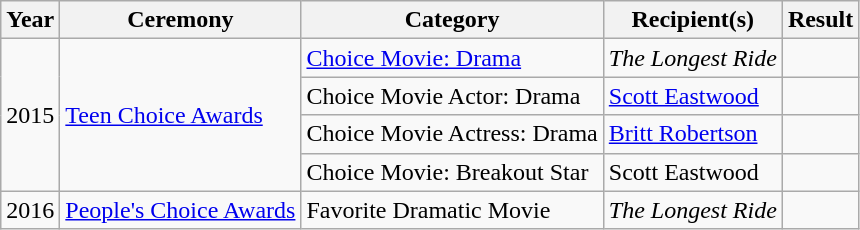<table class="wikitable">
<tr>
<th>Year</th>
<th>Ceremony</th>
<th>Category</th>
<th>Recipient(s)</th>
<th>Result</th>
</tr>
<tr>
<td rowspan="4">2015</td>
<td rowspan="4"><a href='#'>Teen Choice Awards</a></td>
<td><a href='#'>Choice Movie: Drama</a></td>
<td><em>The Longest Ride</em></td>
<td></td>
</tr>
<tr>
<td>Choice Movie Actor: Drama</td>
<td><a href='#'>Scott Eastwood</a></td>
<td></td>
</tr>
<tr>
<td>Choice Movie Actress: Drama</td>
<td><a href='#'>Britt Robertson</a></td>
<td></td>
</tr>
<tr>
<td>Choice Movie: Breakout Star</td>
<td>Scott Eastwood</td>
<td></td>
</tr>
<tr>
<td>2016</td>
<td><a href='#'>People's Choice Awards</a></td>
<td>Favorite Dramatic Movie</td>
<td><em>The Longest Ride</em></td>
<td></td>
</tr>
</table>
